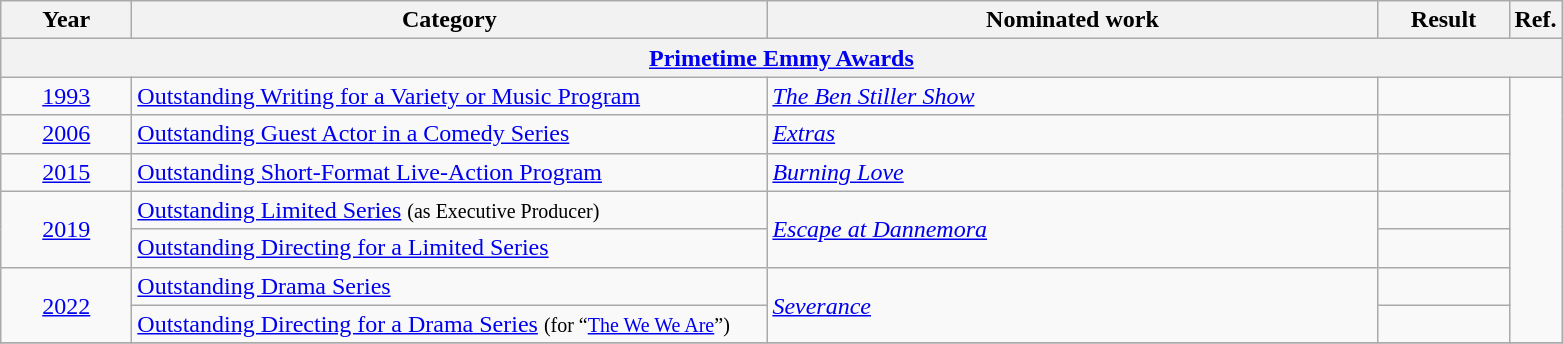<table class=wikitable>
<tr>
<th scope="col" style="width:5em;">Year</th>
<th scope="col" style="width:26em;">Category</th>
<th scope="col" style="width:25em;">Nominated work</th>
<th scope="col" style="width:5em;">Result</th>
<th>Ref.</th>
</tr>
<tr>
<th colspan=5><a href='#'>Primetime Emmy Awards</a></th>
</tr>
<tr>
<td style="text-align:center;"><a href='#'>1993</a></td>
<td><a href='#'>Outstanding Writing for a Variety or Music Program</a></td>
<td><em><a href='#'>The Ben Stiller Show</a></em></td>
<td></td>
<td rowspan=7></td>
</tr>
<tr>
<td style="text-align:center;"><a href='#'>2006</a></td>
<td><a href='#'>Outstanding Guest Actor in a Comedy Series</a></td>
<td><em><a href='#'>Extras</a></em></td>
<td></td>
</tr>
<tr>
<td style="text-align:center;"><a href='#'>2015</a></td>
<td><a href='#'>Outstanding Short-Format Live-Action Program</a></td>
<td><em><a href='#'>Burning Love</a></em></td>
<td></td>
</tr>
<tr>
<td style="text-align:center;", rowspan="2"><a href='#'>2019</a></td>
<td><a href='#'>Outstanding Limited Series</a> <small>(as Executive Producer)</small></td>
<td rowspan="2"><em><a href='#'>Escape at Dannemora</a></em></td>
<td></td>
</tr>
<tr>
<td><a href='#'>Outstanding Directing for a Limited Series</a></td>
<td></td>
</tr>
<tr>
<td style="text-align:center;", rowspan=2><a href='#'>2022</a></td>
<td><a href='#'>Outstanding Drama Series</a></td>
<td rowspan=2><em><a href='#'>Severance</a></em></td>
<td></td>
</tr>
<tr>
<td><a href='#'>Outstanding Directing for a Drama Series</a> <small>(for “<a href='#'>The We We Are</a>”)</small></td>
<td></td>
</tr>
<tr>
</tr>
</table>
